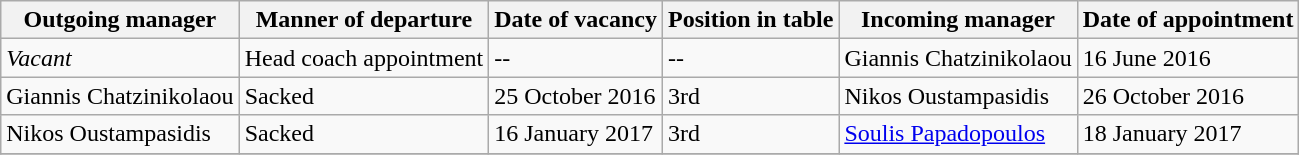<table class="wikitable">
<tr>
<th>Outgoing manager</th>
<th>Manner of departure</th>
<th>Date of vacancy</th>
<th>Position in table</th>
<th>Incoming manager</th>
<th>Date of appointment</th>
</tr>
<tr>
<td><em>Vacant</em></td>
<td>Head coach appointment</td>
<td>--</td>
<td>--</td>
<td> Giannis Chatzinikolaou</td>
<td>16 June 2016</td>
</tr>
<tr>
<td> Giannis Chatzinikolaou</td>
<td>Sacked</td>
<td>25 October 2016</td>
<td>3rd</td>
<td> Nikos Oustampasidis</td>
<td>26 October 2016</td>
</tr>
<tr>
<td> Nikos Oustampasidis</td>
<td>Sacked</td>
<td>16 January 2017</td>
<td>3rd</td>
<td> <a href='#'>Soulis Papadopoulos</a></td>
<td>18 January 2017</td>
</tr>
<tr>
</tr>
</table>
